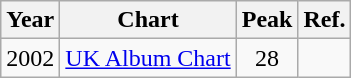<table class="wikitable">
<tr>
<th>Year</th>
<th>Chart</th>
<th>Peak</th>
<th>Ref.</th>
</tr>
<tr>
<td rowspan="1">2002</td>
<td><a href='#'>UK Album Chart</a></td>
<td align="center">28</td>
<td></td>
</tr>
</table>
